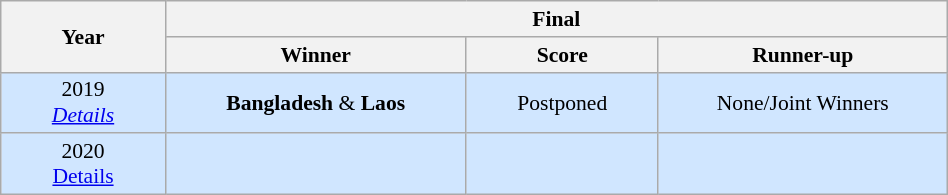<table class="wikitable" style="font-size:90%; width: 50%; text-align: center;">
<tr>
<th rowspan=2 width=5%>Year</th>
<th colspan=3>Final</th>
</tr>
<tr>
<th width=10%>Winner</th>
<th width=5%>Score</th>
<th width=10%>Runner-up</th>
</tr>
<tr style="background: #D0E6FF;">
<td>2019 <br> <em><a href='#'>Details</a></em></td>
<td> <strong>Bangladesh</strong> &  <strong>Laos</strong></td>
<td>Postponed</td>
<td>None/Joint Winners</td>
</tr>
<tr style="background: #D0E6FF;">
<td>2020 <br> <a href='#'>Details</a></td>
<td></td>
<td></td>
<td></td>
</tr>
</table>
